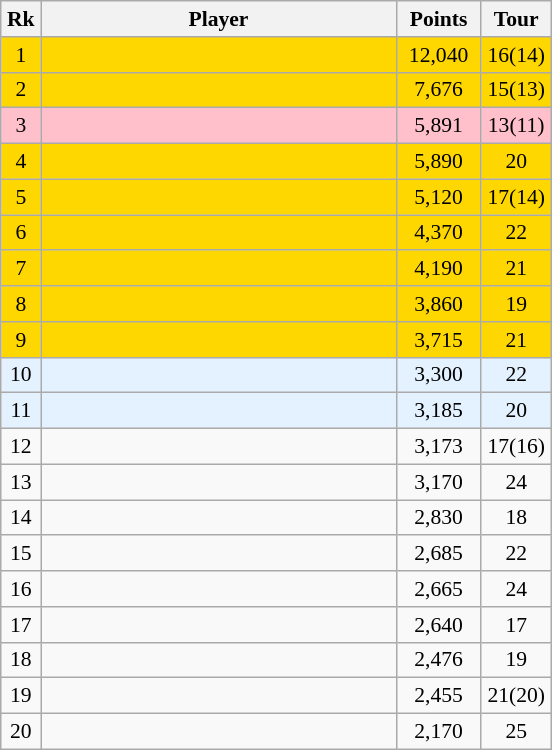<table class=wikitable style=font-size:90%;text-align:center>
<tr>
<th width=20>Rk</th>
<th width=230>Player</th>
<th width=50>Points</th>
<th width=40>Tour</th>
</tr>
<tr bgcolor=gold>
<td>1</td>
<td align=left></td>
<td>12,040</td>
<td>16(14)</td>
</tr>
<tr bgcolor=gold>
<td>2</td>
<td align=left></td>
<td>7,676</td>
<td>15(13)</td>
</tr>
<tr bgcolor=pink>
<td>3</td>
<td align=left></td>
<td>5,891</td>
<td>13(11)</td>
</tr>
<tr bgcolor=gold>
<td>4</td>
<td align=left></td>
<td>5,890</td>
<td>20</td>
</tr>
<tr bgcolor=gold>
<td>5</td>
<td align=left></td>
<td>5,120</td>
<td>17(14)</td>
</tr>
<tr bgcolor=gold>
<td>6</td>
<td align=left></td>
<td>4,370</td>
<td>22</td>
</tr>
<tr bgcolor=gold>
<td>7</td>
<td align=left></td>
<td>4,190</td>
<td>21</td>
</tr>
<tr bgcolor=gold>
<td>8</td>
<td align=left></td>
<td>3,860</td>
<td>19</td>
</tr>
<tr bgcolor=gold>
<td>9</td>
<td align=left></td>
<td>3,715</td>
<td>21</td>
</tr>
<tr style="background:#e4f2ff;">
<td>10</td>
<td align=left></td>
<td>3,300</td>
<td>22</td>
</tr>
<tr style="background:#e4f2ff;">
<td>11</td>
<td align=left></td>
<td>3,185</td>
<td>20</td>
</tr>
<tr>
<td>12</td>
<td align=left></td>
<td>3,173</td>
<td>17(16)</td>
</tr>
<tr>
<td>13</td>
<td align=left></td>
<td>3,170</td>
<td>24</td>
</tr>
<tr>
<td>14</td>
<td align=left></td>
<td>2,830</td>
<td>18</td>
</tr>
<tr>
<td>15</td>
<td align=left></td>
<td>2,685</td>
<td>22</td>
</tr>
<tr>
<td>16</td>
<td align=left></td>
<td>2,665</td>
<td>24</td>
</tr>
<tr>
<td>17</td>
<td align=left></td>
<td>2,640</td>
<td>17</td>
</tr>
<tr>
<td>18</td>
<td align=left></td>
<td>2,476</td>
<td>19</td>
</tr>
<tr>
<td>19</td>
<td align=left></td>
<td>2,455</td>
<td>21(20)</td>
</tr>
<tr>
<td>20</td>
<td align=left></td>
<td>2,170</td>
<td>25</td>
</tr>
</table>
